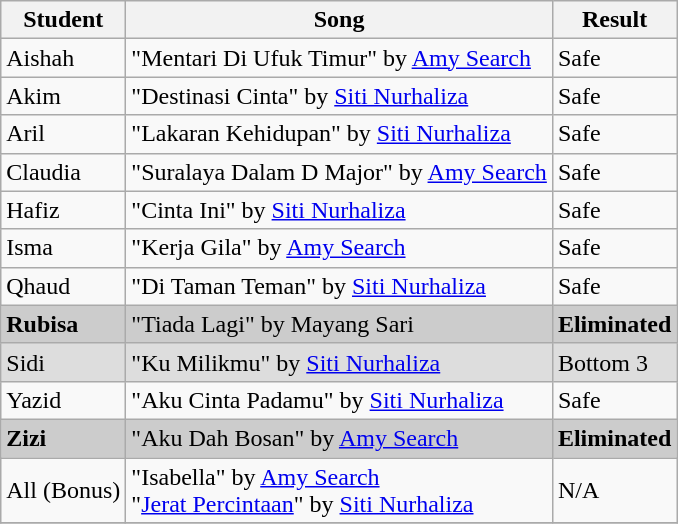<table class="wikitable">
<tr>
<th>Student</th>
<th>Song</th>
<th>Result</th>
</tr>
<tr>
<td>Aishah</td>
<td>"Mentari Di Ufuk Timur" by <a href='#'>Amy Search</a></td>
<td>Safe</td>
</tr>
<tr>
<td>Akim</td>
<td>"Destinasi Cinta" by <a href='#'>Siti Nurhaliza</a></td>
<td>Safe</td>
</tr>
<tr>
<td>Aril</td>
<td>"Lakaran Kehidupan" by <a href='#'>Siti Nurhaliza</a></td>
<td>Safe</td>
</tr>
<tr>
<td>Claudia</td>
<td>"Suralaya Dalam D Major" by <a href='#'>Amy Search</a></td>
<td>Safe</td>
</tr>
<tr>
<td>Hafiz</td>
<td>"Cinta Ini" by <a href='#'>Siti Nurhaliza</a></td>
<td>Safe</td>
</tr>
<tr>
<td>Isma</td>
<td>"Kerja Gila" by <a href='#'>Amy Search</a></td>
<td>Safe</td>
</tr>
<tr>
<td>Qhaud</td>
<td>"Di Taman Teman" by <a href='#'>Siti Nurhaliza</a></td>
<td>Safe</td>
</tr>
<tr bgcolor="#CCCCCC">
<td><strong>Rubisa</strong></td>
<td>"Tiada Lagi" by Mayang Sari</td>
<td><strong>Eliminated</strong></td>
</tr>
<tr bgcolor="#DDDDDD">
<td>Sidi</td>
<td>"Ku Milikmu" by <a href='#'>Siti Nurhaliza</a></td>
<td>Bottom 3</td>
</tr>
<tr>
<td>Yazid</td>
<td>"Aku Cinta Padamu" by <a href='#'>Siti Nurhaliza</a></td>
<td>Safe</td>
</tr>
<tr bgcolor="#CCCCCC">
<td><strong>Zizi</strong></td>
<td>"Aku Dah Bosan" by <a href='#'>Amy Search</a></td>
<td><strong>Eliminated</strong></td>
</tr>
<tr>
<td>All (Bonus)</td>
<td>"Isabella" by <a href='#'>Amy Search</a> <br> "<a href='#'>Jerat Percintaan</a>" by <a href='#'>Siti Nurhaliza</a></td>
<td>N/A</td>
</tr>
<tr>
</tr>
</table>
